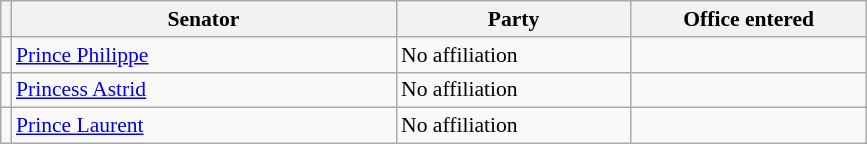<table class="sortable wikitable" style="text-align:left; font-size:90%">
<tr>
<th></th>
<th width="250">Senator</th>
<th width="150">Party</th>
<th width="150">Office entered</th>
</tr>
<tr>
<td></td>
<td align=left><a href='#'>Prince Philippe</a></td>
<td>No affiliation</td>
<td></td>
</tr>
<tr>
<td></td>
<td align=left><a href='#'>Princess Astrid</a></td>
<td>No affiliation</td>
<td></td>
</tr>
<tr>
<td></td>
<td align=left><a href='#'>Prince Laurent</a></td>
<td>No affiliation</td>
<td></td>
</tr>
</table>
